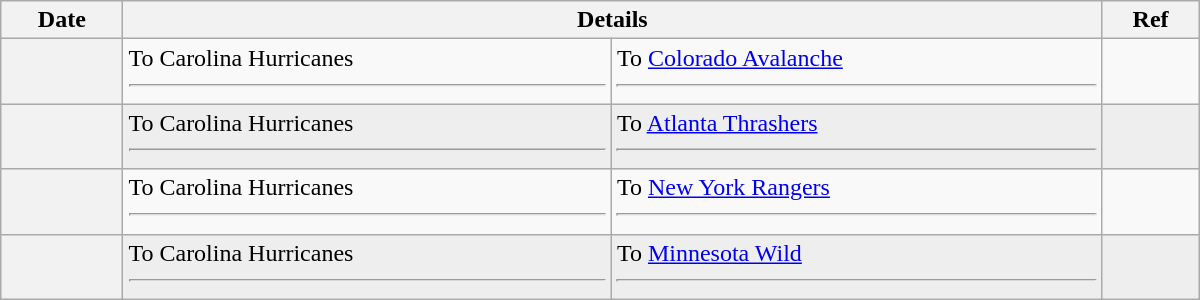<table class="wikitable plainrowheaders" style="width: 50em;">
<tr>
<th scope="col">Date</th>
<th scope="col" colspan="2">Details</th>
<th scope="col">Ref</th>
</tr>
<tr>
<th scope="row"></th>
<td valign="top">To Carolina Hurricanes <hr> </td>
<td valign="top">To <a href='#'>Colorado Avalanche</a> <hr> </td>
<td></td>
</tr>
<tr bgcolor="#eeeeee">
<th scope="row"></th>
<td valign="top">To Carolina Hurricanes <hr> </td>
<td valign="top">To <a href='#'>Atlanta Thrashers</a> <hr> </td>
<td></td>
</tr>
<tr>
<th scope="row"></th>
<td valign="top">To Carolina Hurricanes <hr> </td>
<td valign="top">To <a href='#'>New York Rangers</a> <hr> </td>
<td></td>
</tr>
<tr bgcolor="#eeeeee">
<th scope="row"></th>
<td valign="top">To Carolina Hurricanes <hr> </td>
<td valign="top">To <a href='#'>Minnesota Wild</a> <hr> </td>
<td></td>
</tr>
</table>
